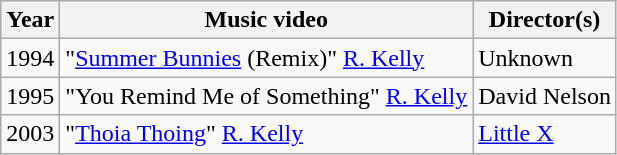<table class="wikitable plainrowheaders">
<tr>
<th scope="col">Year</th>
<th scope="col">Music video</th>
<th scope="col">Director(s)</th>
</tr>
<tr>
<td>1994</td>
<td>"<a href='#'>Summer Bunnies</a> (Remix)" <span><a href='#'>R. Kelly</a></span></td>
<td>Unknown</td>
</tr>
<tr>
<td>1995</td>
<td>"You Remind Me of Something" <span><a href='#'>R. Kelly</a></span></td>
<td>David Nelson</td>
</tr>
<tr>
<td>2003</td>
<td>"<a href='#'>Thoia Thoing</a>" <span><a href='#'>R. Kelly</a></span></td>
<td><a href='#'>Little X</a></td>
</tr>
</table>
